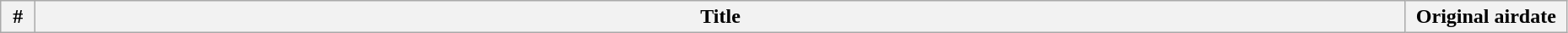<table class="wikitable plainrowheaders" style="width:98%;">
<tr>
<th width="20">#</th>
<th>Title</th>
<th width="120">Original airdate<br>




</th>
</tr>
</table>
